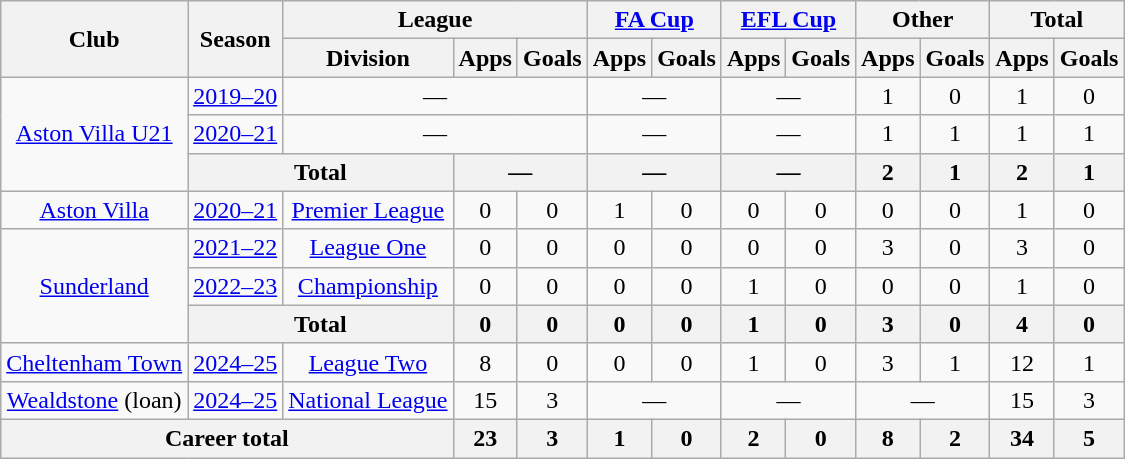<table class=wikitable style="text-align: center">
<tr>
<th rowspan="2">Club</th>
<th rowspan="2">Season</th>
<th colspan="3">League</th>
<th colspan="2"><a href='#'>FA Cup</a></th>
<th colspan="2"><a href='#'>EFL Cup</a></th>
<th colspan="2">Other</th>
<th colspan="2">Total</th>
</tr>
<tr>
<th>Division</th>
<th>Apps</th>
<th>Goals</th>
<th>Apps</th>
<th>Goals</th>
<th>Apps</th>
<th>Goals</th>
<th>Apps</th>
<th>Goals</th>
<th>Apps</th>
<th>Goals</th>
</tr>
<tr>
<td rowspan="3"><a href='#'>Aston Villa U21</a></td>
<td><a href='#'>2019–20</a></td>
<td colspan="3">—</td>
<td colspan="2">—</td>
<td colspan="2">—</td>
<td>1</td>
<td>0</td>
<td>1</td>
<td>0</td>
</tr>
<tr>
<td><a href='#'>2020–21</a></td>
<td colspan="3">—</td>
<td colspan="2">—</td>
<td colspan="2">—</td>
<td>1</td>
<td>1</td>
<td>1</td>
<td>1</td>
</tr>
<tr>
<th colspan="2">Total</th>
<th colspan="2">—</th>
<th colspan="2">—</th>
<th colspan="2">—</th>
<th>2</th>
<th>1</th>
<th>2</th>
<th>1</th>
</tr>
<tr>
<td><a href='#'>Aston Villa</a></td>
<td><a href='#'>2020–21</a></td>
<td><a href='#'>Premier League</a></td>
<td>0</td>
<td>0</td>
<td>1</td>
<td>0</td>
<td>0</td>
<td>0</td>
<td>0</td>
<td>0</td>
<td>1</td>
<td>0</td>
</tr>
<tr>
<td rowspan="3"><a href='#'>Sunderland</a></td>
<td><a href='#'>2021–22</a></td>
<td><a href='#'>League One</a></td>
<td>0</td>
<td>0</td>
<td>0</td>
<td>0</td>
<td>0</td>
<td>0</td>
<td>3</td>
<td>0</td>
<td>3</td>
<td>0</td>
</tr>
<tr>
<td><a href='#'>2022–23</a></td>
<td><a href='#'>Championship</a></td>
<td>0</td>
<td>0</td>
<td>0</td>
<td>0</td>
<td>1</td>
<td>0</td>
<td>0</td>
<td>0</td>
<td>1</td>
<td>0</td>
</tr>
<tr>
<th colspan="2">Total</th>
<th>0</th>
<th>0</th>
<th>0</th>
<th>0</th>
<th>1</th>
<th>0</th>
<th>3</th>
<th>0</th>
<th>4</th>
<th>0</th>
</tr>
<tr>
<td><a href='#'>Cheltenham Town</a></td>
<td><a href='#'>2024–25</a></td>
<td><a href='#'>League Two</a></td>
<td>8</td>
<td>0</td>
<td>0</td>
<td>0</td>
<td>1</td>
<td>0</td>
<td>3</td>
<td>1</td>
<td>12</td>
<td>1</td>
</tr>
<tr>
<td><a href='#'>Wealdstone</a> (loan)</td>
<td><a href='#'>2024–25</a></td>
<td><a href='#'>National League</a></td>
<td>15</td>
<td>3</td>
<td colspan="2">—</td>
<td colspan="2">—</td>
<td colspan="2">—</td>
<td>15</td>
<td>3</td>
</tr>
<tr>
<th colspan="3">Career total</th>
<th>23</th>
<th>3</th>
<th>1</th>
<th>0</th>
<th>2</th>
<th>0</th>
<th>8</th>
<th>2</th>
<th>34</th>
<th>5</th>
</tr>
</table>
